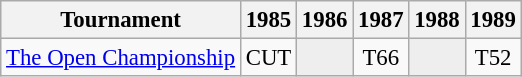<table class="wikitable" style="font-size:95%;text-align:center;">
<tr>
<th>Tournament</th>
<th>1985</th>
<th>1986</th>
<th>1987</th>
<th>1988</th>
<th>1989</th>
</tr>
<tr>
<td align=left><a href='#'>The Open Championship</a></td>
<td>CUT</td>
<td style="background:#eeeeee;"></td>
<td>T66</td>
<td style="background:#eeeeee;"></td>
<td>T52</td>
</tr>
</table>
